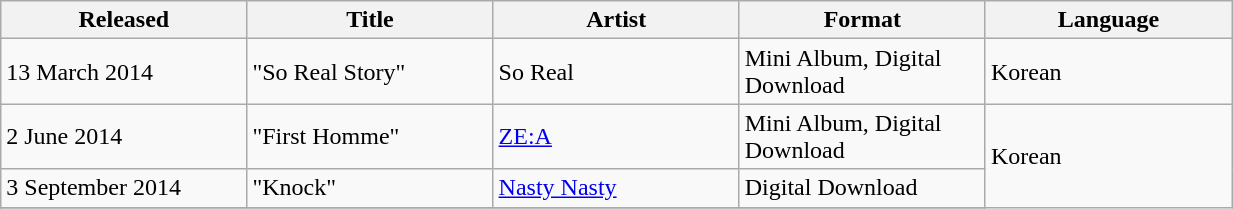<table class="wikitable sortable" align="left center" style="width:65%;">
<tr>
<th style="width:20%;">Released</th>
<th style="width:20%;">Title</th>
<th style="width:20%;">Artist</th>
<th style="width:20%;">Format</th>
<th style="width:20%;">Language</th>
</tr>
<tr>
<td>13 March 2014</td>
<td>"So Real Story"</td>
<td rowspan="1">So Real</td>
<td>Mini Album, Digital Download</td>
<td>Korean</td>
</tr>
<tr>
<td>2 June 2014</td>
<td>"First Homme"</td>
<td><a href='#'>ZE:A</a></td>
<td>Mini Album, Digital Download</td>
<td rowspan="4">Korean</td>
</tr>
<tr>
<td>3 September 2014</td>
<td>"Knock"</td>
<td><a href='#'>Nasty Nasty</a></td>
<td>Digital Download</td>
</tr>
<tr>
</tr>
</table>
